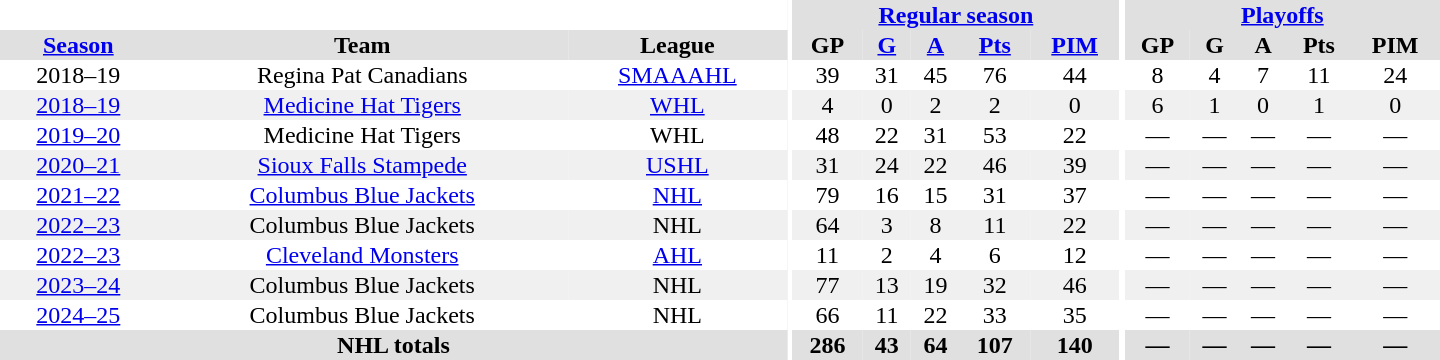<table border="0" cellpadding="1" cellspacing="0" style="text-align:center; width:60em;">
<tr bgcolor="#e0e0e0">
<th colspan="3" bgcolor="#ffffff"></th>
<th rowspan="99" bgcolor="#ffffff"></th>
<th colspan="5"><a href='#'>Regular season</a></th>
<th rowspan="99" bgcolor="#ffffff"></th>
<th colspan="5"><a href='#'>Playoffs</a></th>
</tr>
<tr bgcolor="#e0e0e0">
<th><a href='#'>Season</a></th>
<th>Team</th>
<th>League</th>
<th>GP</th>
<th><a href='#'>G</a></th>
<th><a href='#'>A</a></th>
<th><a href='#'>Pts</a></th>
<th><a href='#'>PIM</a></th>
<th>GP</th>
<th>G</th>
<th>A</th>
<th>Pts</th>
<th>PIM</th>
</tr>
<tr>
<td>2018–19</td>
<td>Regina Pat Canadians</td>
<td><a href='#'>SMAAAHL</a></td>
<td>39</td>
<td>31</td>
<td>45</td>
<td>76</td>
<td>44</td>
<td>8</td>
<td>4</td>
<td>7</td>
<td>11</td>
<td>24</td>
</tr>
<tr bgcolor="#f0f0f0">
<td><a href='#'>2018–19</a></td>
<td><a href='#'>Medicine Hat Tigers</a></td>
<td><a href='#'>WHL</a></td>
<td>4</td>
<td>0</td>
<td>2</td>
<td>2</td>
<td>0</td>
<td>6</td>
<td>1</td>
<td>0</td>
<td>1</td>
<td>0</td>
</tr>
<tr>
<td><a href='#'>2019–20</a></td>
<td>Medicine Hat Tigers</td>
<td>WHL</td>
<td>48</td>
<td>22</td>
<td>31</td>
<td>53</td>
<td>22</td>
<td>—</td>
<td>—</td>
<td>—</td>
<td>—</td>
<td>—</td>
</tr>
<tr bgcolor="#f0f0f0">
<td><a href='#'>2020–21</a></td>
<td><a href='#'>Sioux Falls Stampede</a></td>
<td><a href='#'>USHL</a></td>
<td>31</td>
<td>24</td>
<td>22</td>
<td>46</td>
<td>39</td>
<td>—</td>
<td>—</td>
<td>—</td>
<td>—</td>
<td>—</td>
</tr>
<tr>
<td><a href='#'>2021–22</a></td>
<td><a href='#'>Columbus Blue Jackets</a></td>
<td><a href='#'>NHL</a></td>
<td>79</td>
<td>16</td>
<td>15</td>
<td>31</td>
<td>37</td>
<td>—</td>
<td>—</td>
<td>—</td>
<td>—</td>
<td>—</td>
</tr>
<tr bgcolor="#f0f0f0">
<td><a href='#'>2022–23</a></td>
<td>Columbus Blue Jackets</td>
<td>NHL</td>
<td>64</td>
<td>3</td>
<td>8</td>
<td>11</td>
<td>22</td>
<td>—</td>
<td>—</td>
<td>—</td>
<td>—</td>
<td>—</td>
</tr>
<tr>
<td><a href='#'>2022–23</a></td>
<td><a href='#'>Cleveland Monsters</a></td>
<td><a href='#'>AHL</a></td>
<td>11</td>
<td>2</td>
<td>4</td>
<td>6</td>
<td>12</td>
<td>—</td>
<td>—</td>
<td>—</td>
<td>—</td>
<td>—</td>
</tr>
<tr bgcolor="#f0f0f0">
<td><a href='#'>2023–24</a></td>
<td>Columbus Blue Jackets</td>
<td>NHL</td>
<td>77</td>
<td>13</td>
<td>19</td>
<td>32</td>
<td>46</td>
<td>—</td>
<td>—</td>
<td>—</td>
<td>—</td>
<td>—</td>
</tr>
<tr>
<td><a href='#'>2024–25</a></td>
<td>Columbus Blue Jackets</td>
<td>NHL</td>
<td>66</td>
<td>11</td>
<td>22</td>
<td>33</td>
<td>35</td>
<td>—</td>
<td>—</td>
<td>—</td>
<td>—</td>
<td>—</td>
</tr>
<tr bgcolor="#e0e0e0">
<th colspan="3">NHL totals</th>
<th>286</th>
<th>43</th>
<th>64</th>
<th>107</th>
<th>140</th>
<th>—</th>
<th>—</th>
<th>—</th>
<th>—</th>
<th>—</th>
</tr>
</table>
